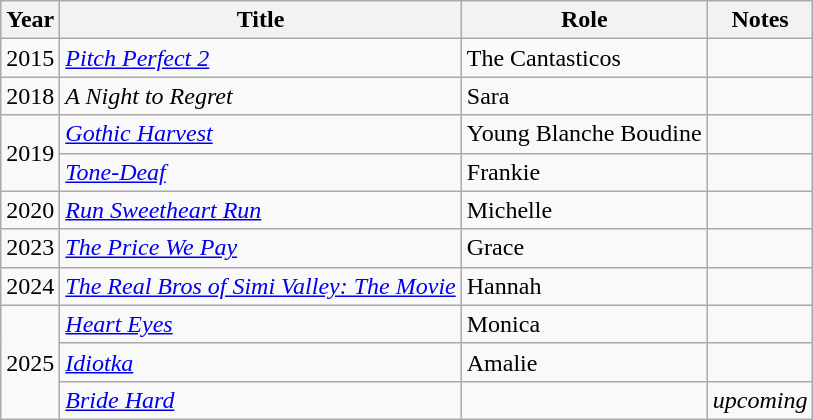<table class="wikitable sortable">
<tr>
<th>Year</th>
<th>Title</th>
<th>Role</th>
<th>Notes</th>
</tr>
<tr>
<td>2015</td>
<td><em><a href='#'>Pitch Perfect 2</a></em></td>
<td>The Cantasticos</td>
<td></td>
</tr>
<tr>
<td>2018</td>
<td><em>A Night to Regret</em></td>
<td>Sara</td>
<td></td>
</tr>
<tr>
<td rowspan = 2>2019</td>
<td><em><a href='#'>Gothic Harvest</a></em></td>
<td>Young Blanche Boudine</td>
<td></td>
</tr>
<tr>
<td><em><a href='#'>Tone-Deaf</a></em></td>
<td>Frankie</td>
<td></td>
</tr>
<tr>
<td>2020</td>
<td><em><a href='#'>Run Sweetheart Run</a></em></td>
<td>Michelle</td>
<td></td>
</tr>
<tr>
<td>2023</td>
<td><em><a href='#'>The Price We Pay</a></em></td>
<td>Grace</td>
<td></td>
</tr>
<tr>
<td>2024</td>
<td><em><a href='#'>The Real Bros of Simi Valley: The Movie</a></em></td>
<td>Hannah</td>
<td></td>
</tr>
<tr>
<td rowspan=3>2025</td>
<td><em><a href='#'>Heart Eyes</a></em></td>
<td>Monica</td>
<td></td>
</tr>
<tr>
<td><em><a href='#'>Idiotka</a></em></td>
<td>Amalie</td>
<td></td>
</tr>
<tr>
<td><em><a href='#'>Bride Hard</a></em></td>
<td></td>
<td><em>upcoming</em></td>
</tr>
</table>
